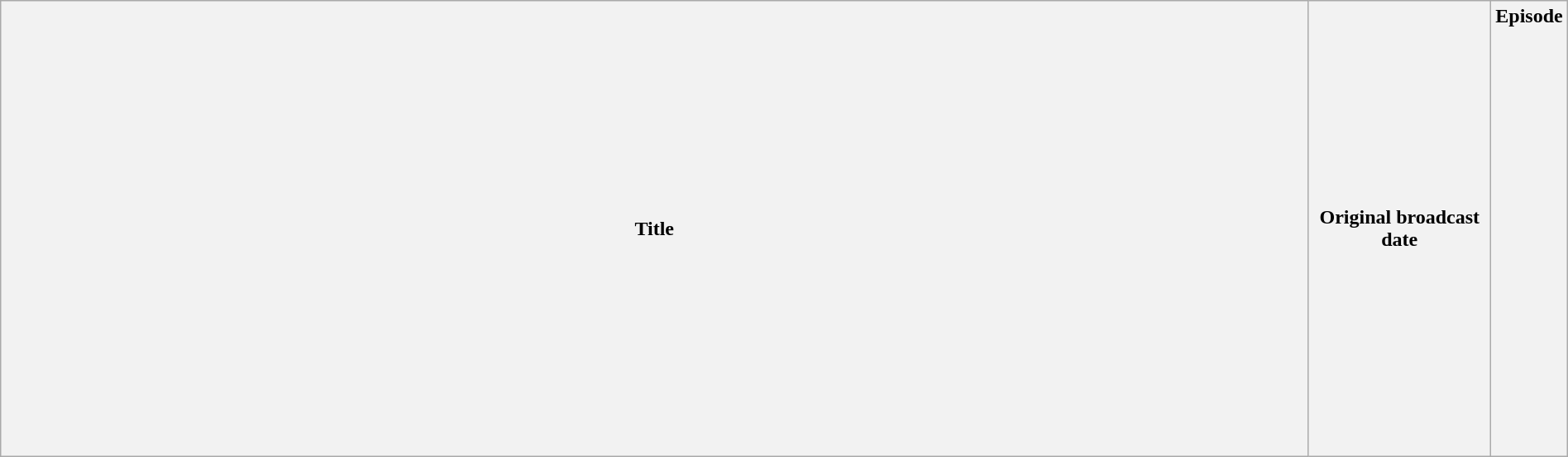<table class="wikitable plainrowheaders" style="width:100%; margin:auto;">
<tr>
<th>Title</th>
<th width="140">Original broadcast date</th>
<th width="40">Episode<br><br><br><br><br><br><br><br><br><br><br><br><br><br><br><br><br><br><br><br></th>
</tr>
</table>
